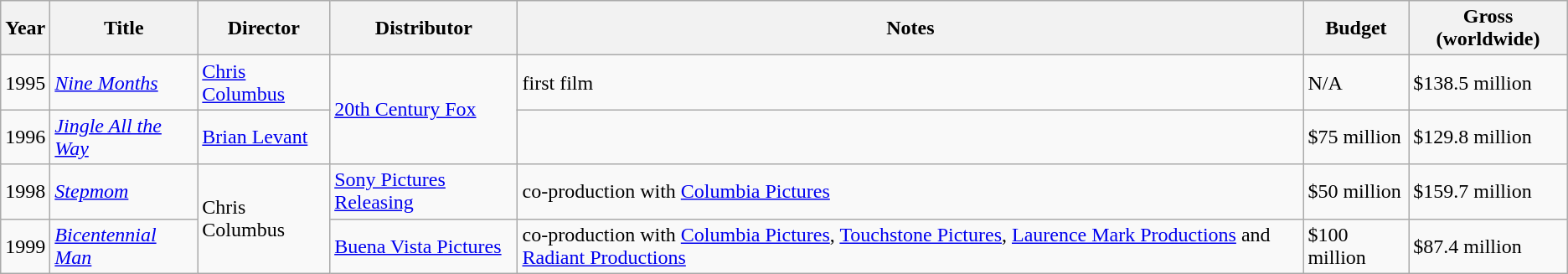<table class="wikitable sortable">
<tr>
<th>Year</th>
<th>Title</th>
<th>Director</th>
<th>Distributor</th>
<th>Notes</th>
<th>Budget</th>
<th>Gross (worldwide)</th>
</tr>
<tr>
<td>1995</td>
<td><em><a href='#'>Nine Months</a></em></td>
<td><a href='#'>Chris Columbus</a></td>
<td rowspan="2"><a href='#'>20th Century Fox</a></td>
<td>first film</td>
<td>N/A</td>
<td>$138.5 million</td>
</tr>
<tr>
<td>1996</td>
<td><em><a href='#'>Jingle All the Way</a></em></td>
<td><a href='#'>Brian Levant</a></td>
<td></td>
<td>$75 million</td>
<td>$129.8 million</td>
</tr>
<tr>
<td>1998</td>
<td><em><a href='#'>Stepmom</a></em></td>
<td rowspan="2">Chris Columbus</td>
<td><a href='#'>Sony Pictures Releasing</a></td>
<td>co-production with <a href='#'>Columbia Pictures</a></td>
<td>$50 million</td>
<td>$159.7 million</td>
</tr>
<tr>
<td>1999</td>
<td><em><a href='#'>Bicentennial Man</a></em></td>
<td><a href='#'>Buena Vista Pictures</a></td>
<td>co-production with <a href='#'>Columbia Pictures</a>, <a href='#'>Touchstone Pictures</a>, <a href='#'>Laurence Mark Productions</a> and <a href='#'>Radiant Productions</a></td>
<td>$100 million</td>
<td>$87.4 million</td>
</tr>
</table>
